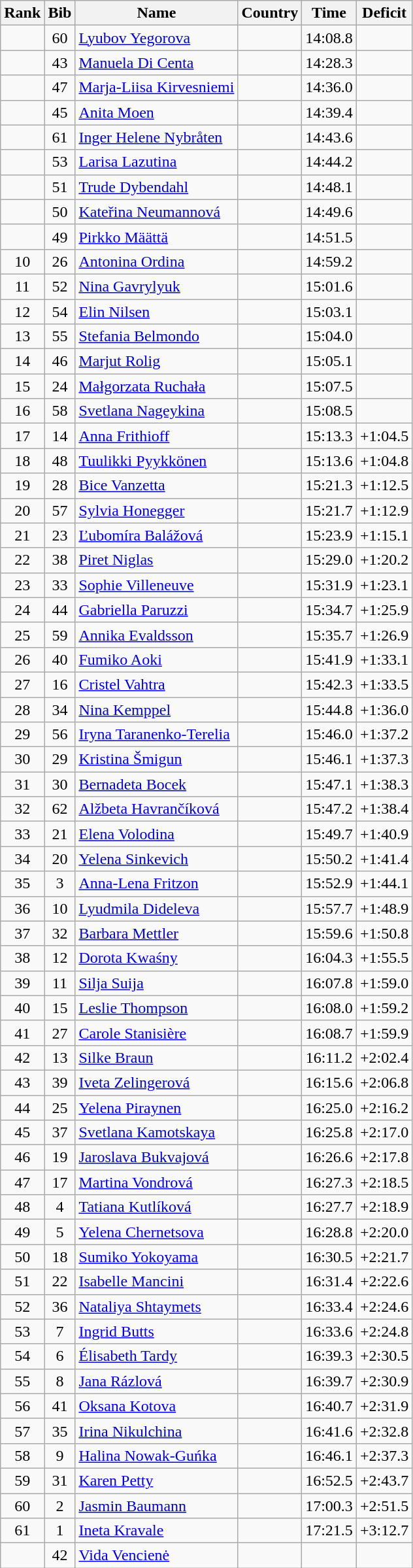<table class="wikitable sortable" style="text-align:center">
<tr>
<th>Rank</th>
<th>Bib</th>
<th>Name</th>
<th>Country</th>
<th>Time</th>
<th>Deficit</th>
</tr>
<tr>
<td></td>
<td>60</td>
<td align="left"><a href='#'>Lyubov Yegorova</a></td>
<td align="left"></td>
<td>14:08.8</td>
<td></td>
</tr>
<tr>
<td></td>
<td>43</td>
<td align="left"><a href='#'>Manuela Di Centa</a></td>
<td align="left"></td>
<td>14:28.3</td>
<td></td>
</tr>
<tr>
<td></td>
<td>47</td>
<td align="left"><a href='#'>Marja-Liisa Kirvesniemi</a></td>
<td align="left"></td>
<td>14:36.0</td>
<td></td>
</tr>
<tr>
<td></td>
<td>45</td>
<td align="left"><a href='#'>Anita Moen</a></td>
<td align="left"></td>
<td>14:39.4</td>
<td></td>
</tr>
<tr>
<td></td>
<td>61</td>
<td align="left"><a href='#'>Inger Helene Nybråten</a></td>
<td align="left"></td>
<td>14:43.6</td>
<td></td>
</tr>
<tr>
<td></td>
<td>53</td>
<td align="left"><a href='#'>Larisa Lazutina</a></td>
<td align="left"></td>
<td>14:44.2</td>
<td></td>
</tr>
<tr>
<td></td>
<td>51</td>
<td align="left"><a href='#'>Trude Dybendahl</a></td>
<td align="left"></td>
<td>14:48.1</td>
<td></td>
</tr>
<tr>
<td></td>
<td>50</td>
<td align="left"><a href='#'>Kateřina Neumannová</a></td>
<td align="left"></td>
<td>14:49.6</td>
<td></td>
</tr>
<tr>
<td></td>
<td>49</td>
<td align="left"><a href='#'>Pirkko Määttä</a></td>
<td align="left"></td>
<td>14:51.5</td>
<td></td>
</tr>
<tr>
<td>10</td>
<td>26</td>
<td align="left"><a href='#'>Antonina Ordina</a></td>
<td align="left"></td>
<td>14:59.2</td>
<td></td>
</tr>
<tr>
<td>11</td>
<td>52</td>
<td align="left"><a href='#'>Nina Gavrylyuk</a></td>
<td align="left"></td>
<td>15:01.6</td>
<td></td>
</tr>
<tr>
<td>12</td>
<td>54</td>
<td align="left"><a href='#'>Elin Nilsen</a></td>
<td align="left"></td>
<td>15:03.1</td>
<td></td>
</tr>
<tr>
<td>13</td>
<td>55</td>
<td align="left"><a href='#'>Stefania Belmondo</a></td>
<td align="left"></td>
<td>15:04.0</td>
<td></td>
</tr>
<tr>
<td>14</td>
<td>46</td>
<td align="left"><a href='#'>Marjut Rolig</a></td>
<td align="left"></td>
<td>15:05.1</td>
<td></td>
</tr>
<tr>
<td>15</td>
<td>24</td>
<td align="left"><a href='#'>Małgorzata Ruchała</a></td>
<td align="left"></td>
<td>15:07.5</td>
<td></td>
</tr>
<tr>
<td>16</td>
<td>58</td>
<td align="left"><a href='#'>Svetlana Nageykina</a></td>
<td align="left"></td>
<td>15:08.5</td>
<td></td>
</tr>
<tr>
<td>17</td>
<td>14</td>
<td align="left"><a href='#'>Anna Frithioff</a></td>
<td align="left"></td>
<td>15:13.3</td>
<td>+1:04.5</td>
</tr>
<tr>
<td>18</td>
<td>48</td>
<td align="left"><a href='#'>Tuulikki Pyykkönen</a></td>
<td align="left"></td>
<td>15:13.6</td>
<td>+1:04.8</td>
</tr>
<tr>
<td>19</td>
<td>28</td>
<td align="left"><a href='#'>Bice Vanzetta</a></td>
<td align="left"></td>
<td>15:21.3</td>
<td>+1:12.5</td>
</tr>
<tr>
<td>20</td>
<td>57</td>
<td align="left"><a href='#'>Sylvia Honegger</a></td>
<td align="left"></td>
<td>15:21.7</td>
<td>+1:12.9</td>
</tr>
<tr>
<td>21</td>
<td>23</td>
<td align="left"><a href='#'>Ľubomíra Balážová</a></td>
<td align="left"></td>
<td>15:23.9</td>
<td>+1:15.1</td>
</tr>
<tr>
<td>22</td>
<td>38</td>
<td align="left"><a href='#'>Piret Niglas</a></td>
<td align="left"></td>
<td>15:29.0</td>
<td>+1:20.2</td>
</tr>
<tr>
<td>23</td>
<td>33</td>
<td align="left"><a href='#'>Sophie Villeneuve</a></td>
<td align="left"></td>
<td>15:31.9</td>
<td>+1:23.1</td>
</tr>
<tr>
<td>24</td>
<td>44</td>
<td align="left"><a href='#'>Gabriella Paruzzi</a></td>
<td align="left"></td>
<td>15:34.7</td>
<td>+1:25.9</td>
</tr>
<tr>
<td>25</td>
<td>59</td>
<td align="left"><a href='#'>Annika Evaldsson</a></td>
<td align="left"></td>
<td>15:35.7</td>
<td>+1:26.9</td>
</tr>
<tr>
<td>26</td>
<td>40</td>
<td align="left"><a href='#'>Fumiko Aoki</a></td>
<td align="left"></td>
<td>15:41.9</td>
<td>+1:33.1</td>
</tr>
<tr>
<td>27</td>
<td>16</td>
<td align="left"><a href='#'>Cristel Vahtra</a></td>
<td align="left"></td>
<td>15:42.3</td>
<td>+1:33.5</td>
</tr>
<tr>
<td>28</td>
<td>34</td>
<td align="left"><a href='#'>Nina Kemppel</a></td>
<td align="left"></td>
<td>15:44.8</td>
<td>+1:36.0</td>
</tr>
<tr>
<td>29</td>
<td>56</td>
<td align="left"><a href='#'>Iryna Taranenko-Terelia</a></td>
<td align="left"></td>
<td>15:46.0</td>
<td>+1:37.2</td>
</tr>
<tr>
<td>30</td>
<td>29</td>
<td align="left"><a href='#'>Kristina Šmigun</a></td>
<td align="left"></td>
<td>15:46.1</td>
<td>+1:37.3</td>
</tr>
<tr>
<td>31</td>
<td>30</td>
<td align="left"><a href='#'>Bernadeta Bocek</a></td>
<td align="left"></td>
<td>15:47.1</td>
<td>+1:38.3</td>
</tr>
<tr>
<td>32</td>
<td>62</td>
<td align="left"><a href='#'>Alžbeta Havrančíková</a></td>
<td align="left"></td>
<td>15:47.2</td>
<td>+1:38.4</td>
</tr>
<tr>
<td>33</td>
<td>21</td>
<td align="left"><a href='#'>Elena Volodina</a></td>
<td align="left"></td>
<td>15:49.7</td>
<td>+1:40.9</td>
</tr>
<tr>
<td>34</td>
<td>20</td>
<td align="left"><a href='#'>Yelena Sinkevich</a></td>
<td align="left"></td>
<td>15:50.2</td>
<td>+1:41.4</td>
</tr>
<tr>
<td>35</td>
<td>3</td>
<td align="left"><a href='#'>Anna-Lena Fritzon</a></td>
<td align="left"></td>
<td>15:52.9</td>
<td>+1:44.1</td>
</tr>
<tr>
<td>36</td>
<td>10</td>
<td align="left"><a href='#'>Lyudmila Dideleva</a></td>
<td align="left"></td>
<td>15:57.7</td>
<td>+1:48.9</td>
</tr>
<tr>
<td>37</td>
<td>32</td>
<td align="left"><a href='#'>Barbara Mettler</a></td>
<td align="left"></td>
<td>15:59.6</td>
<td>+1:50.8</td>
</tr>
<tr>
<td>38</td>
<td>12</td>
<td align="left"><a href='#'>Dorota Kwaśny</a></td>
<td align="left"></td>
<td>16:04.3</td>
<td>+1:55.5</td>
</tr>
<tr>
<td>39</td>
<td>11</td>
<td align="left"><a href='#'>Silja Suija</a></td>
<td align="left"></td>
<td>16:07.8</td>
<td>+1:59.0</td>
</tr>
<tr>
<td>40</td>
<td>15</td>
<td align="left"><a href='#'>Leslie Thompson</a></td>
<td align="left"></td>
<td>16:08.0</td>
<td>+1:59.2</td>
</tr>
<tr>
<td>41</td>
<td>27</td>
<td align="left"><a href='#'>Carole Stanisière</a></td>
<td align="left"></td>
<td>16:08.7</td>
<td>+1:59.9</td>
</tr>
<tr>
<td>42</td>
<td>13</td>
<td align="left"><a href='#'>Silke Braun</a></td>
<td align="left"></td>
<td>16:11.2</td>
<td>+2:02.4</td>
</tr>
<tr>
<td>43</td>
<td>39</td>
<td align="left"><a href='#'>Iveta Zelingerová</a></td>
<td align="left"></td>
<td>16:15.6</td>
<td>+2:06.8</td>
</tr>
<tr>
<td>44</td>
<td>25</td>
<td align="left"><a href='#'>Yelena Piraynen</a></td>
<td align="left"></td>
<td>16:25.0</td>
<td>+2:16.2</td>
</tr>
<tr>
<td>45</td>
<td>37</td>
<td align="left"><a href='#'>Svetlana Kamotskaya</a></td>
<td align="left"></td>
<td>16:25.8</td>
<td>+2:17.0</td>
</tr>
<tr>
<td>46</td>
<td>19</td>
<td align="left"><a href='#'>Jaroslava Bukvajová</a></td>
<td align="left"></td>
<td>16:26.6</td>
<td>+2:17.8</td>
</tr>
<tr>
<td>47</td>
<td>17</td>
<td align="left"><a href='#'>Martina Vondrová</a></td>
<td align="left"></td>
<td>16:27.3</td>
<td>+2:18.5</td>
</tr>
<tr>
<td>48</td>
<td>4</td>
<td align="left"><a href='#'>Tatiana Kutlíková</a></td>
<td align="left"></td>
<td>16:27.7</td>
<td>+2:18.9</td>
</tr>
<tr>
<td>49</td>
<td>5</td>
<td align="left"><a href='#'>Yelena Chernetsova</a></td>
<td align="left"></td>
<td>16:28.8</td>
<td>+2:20.0</td>
</tr>
<tr>
<td>50</td>
<td>18</td>
<td align="left"><a href='#'>Sumiko Yokoyama</a></td>
<td align="left"></td>
<td>16:30.5</td>
<td>+2:21.7</td>
</tr>
<tr>
<td>51</td>
<td>22</td>
<td align="left"><a href='#'>Isabelle Mancini</a></td>
<td align="left"></td>
<td>16:31.4</td>
<td>+2:22.6</td>
</tr>
<tr>
<td>52</td>
<td>36</td>
<td align="left"><a href='#'>Nataliya Shtaymets</a></td>
<td align="left"></td>
<td>16:33.4</td>
<td>+2:24.6</td>
</tr>
<tr>
<td>53</td>
<td>7</td>
<td align="left"><a href='#'>Ingrid Butts</a></td>
<td align="left"></td>
<td>16:33.6</td>
<td>+2:24.8</td>
</tr>
<tr>
<td>54</td>
<td>6</td>
<td align="left"><a href='#'>Élisabeth Tardy</a></td>
<td align="left"></td>
<td>16:39.3</td>
<td>+2:30.5</td>
</tr>
<tr>
<td>55</td>
<td>8</td>
<td align="left"><a href='#'>Jana Rázlová</a></td>
<td align="left"></td>
<td>16:39.7</td>
<td>+2:30.9</td>
</tr>
<tr>
<td>56</td>
<td>41</td>
<td align="left"><a href='#'>Oksana Kotova</a></td>
<td align="left"></td>
<td>16:40.7</td>
<td>+2:31.9</td>
</tr>
<tr>
<td>57</td>
<td>35</td>
<td align="left"><a href='#'>Irina Nikulchina</a></td>
<td align="left"></td>
<td>16:41.6</td>
<td>+2:32.8</td>
</tr>
<tr>
<td>58</td>
<td>9</td>
<td align="left"><a href='#'>Halina Nowak-Guńka</a></td>
<td align="left"></td>
<td>16:46.1</td>
<td>+2:37.3</td>
</tr>
<tr>
<td>59</td>
<td>31</td>
<td align="left"><a href='#'>Karen Petty</a></td>
<td align="left"></td>
<td>16:52.5</td>
<td>+2:43.7</td>
</tr>
<tr>
<td>60</td>
<td>2</td>
<td align="left"><a href='#'>Jasmin Baumann</a></td>
<td align="left"></td>
<td>17:00.3</td>
<td>+2:51.5</td>
</tr>
<tr>
<td>61</td>
<td>1</td>
<td align="left"><a href='#'>Ineta Kravale</a></td>
<td align="left"></td>
<td>17:21.5</td>
<td>+3:12.7</td>
</tr>
<tr>
<td></td>
<td>42</td>
<td align="left"><a href='#'>Vida Vencienė</a></td>
<td align="left"></td>
<td></td>
<td></td>
</tr>
</table>
